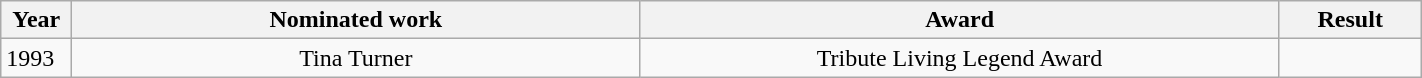<table class="wikitable" style="width:75%;">
<tr>
<th width=5%>Year</th>
<th style="width:40%;">Nominated work</th>
<th style="width:45%;">Award </th>
<th style="width:10%;">Result</th>
</tr>
<tr>
<td>1993</td>
<td style="text-align:center;">Tina Turner</td>
<td style="text-align:center;">Tribute Living Legend Award</td>
<td></td>
</tr>
</table>
